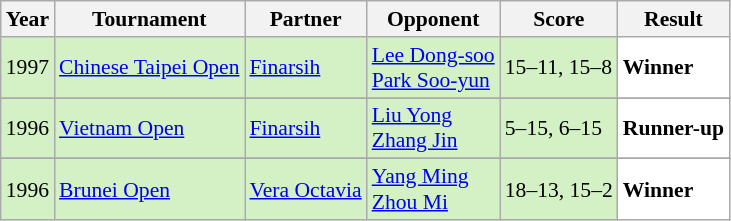<table class="sortable wikitable" style="font-size: 90%;">
<tr>
<th>Year</th>
<th>Tournament</th>
<th>Partner</th>
<th>Opponent</th>
<th>Score</th>
<th>Result</th>
</tr>
<tr style="background:#D4F1C5">
<td align="center">1997</td>
<td align="left"><a href='#'>Chinese Taipei Open</a></td>
<td align="left"> <a href='#'>Finarsih</a></td>
<td align="left"> <a href='#'>Lee Dong-soo</a> <br>  <a href='#'>Park Soo-yun</a></td>
<td align="left">15–11, 15–8</td>
<td style="text-align:left; background:white"> <strong>Winner</strong></td>
</tr>
<tr>
</tr>
<tr style="background:#D4F1C5">
<td align="center">1996</td>
<td align="left"><a href='#'>Vietnam Open</a></td>
<td align="left"> <a href='#'>Finarsih</a></td>
<td align="left"> <a href='#'>Liu Yong</a> <br>  <a href='#'>Zhang Jin</a></td>
<td align="left">5–15, 6–15</td>
<td style="text-align:left; background:white"> <strong>Runner-up</strong></td>
</tr>
<tr>
</tr>
<tr style="background:#D4F1C5">
<td align="center">1996</td>
<td align="left"><a href='#'>Brunei Open</a></td>
<td align="left"> <a href='#'>Vera Octavia</a></td>
<td align="left"> <a href='#'>Yang Ming</a> <br>  <a href='#'>Zhou Mi</a></td>
<td align="left">18–13, 15–2</td>
<td style="text-align:left; background:white"> <strong>Winner</strong></td>
</tr>
</table>
